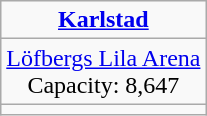<table class="wikitable" style="text-align:center;">
<tr>
<td><strong><a href='#'>Karlstad</a></strong></td>
</tr>
<tr>
<td><a href='#'>Löfbergs Lila Arena</a><br>Capacity: 8,647</td>
</tr>
<tr>
<td></td>
</tr>
</table>
